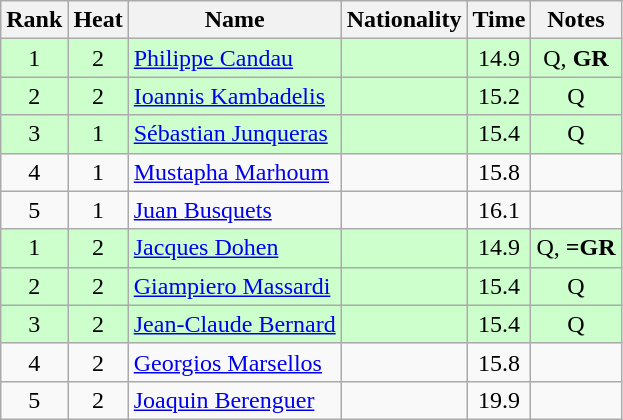<table class="wikitable sortable" style="text-align:center">
<tr>
<th>Rank</th>
<th>Heat</th>
<th>Name</th>
<th>Nationality</th>
<th>Time</th>
<th>Notes</th>
</tr>
<tr bgcolor=ccffcc>
<td>1</td>
<td>2</td>
<td align=left><a href='#'>Philippe Candau</a></td>
<td align=left></td>
<td>14.9</td>
<td>Q, <strong>GR</strong></td>
</tr>
<tr bgcolor=ccffcc>
<td>2</td>
<td>2</td>
<td align=left><a href='#'>Ioannis Kambadelis</a></td>
<td align=left></td>
<td>15.2</td>
<td>Q</td>
</tr>
<tr bgcolor=ccffcc>
<td>3</td>
<td>1</td>
<td align=left><a href='#'>Sébastian Junqueras</a></td>
<td align=left></td>
<td>15.4</td>
<td>Q</td>
</tr>
<tr>
<td>4</td>
<td>1</td>
<td align=left><a href='#'>Mustapha Marhoum</a></td>
<td align=left></td>
<td>15.8</td>
<td></td>
</tr>
<tr>
<td>5</td>
<td>1</td>
<td align=left><a href='#'>Juan Busquets</a></td>
<td align=left></td>
<td>16.1</td>
<td></td>
</tr>
<tr bgcolor=ccffcc>
<td>1</td>
<td>2</td>
<td align=left><a href='#'>Jacques Dohen</a></td>
<td align=left></td>
<td>14.9</td>
<td>Q, <strong>=GR</strong></td>
</tr>
<tr bgcolor=ccffcc>
<td>2</td>
<td>2</td>
<td align=left><a href='#'>Giampiero Massardi</a></td>
<td align=left></td>
<td>15.4</td>
<td>Q</td>
</tr>
<tr bgcolor=ccffcc>
<td>3</td>
<td>2</td>
<td align=left><a href='#'>Jean-Claude Bernard</a></td>
<td align=left></td>
<td>15.4</td>
<td>Q</td>
</tr>
<tr>
<td>4</td>
<td>2</td>
<td align=left><a href='#'>Georgios Marsellos</a></td>
<td align=left></td>
<td>15.8</td>
<td></td>
</tr>
<tr>
<td>5</td>
<td>2</td>
<td align=left><a href='#'>Joaquin Berenguer</a></td>
<td align=left></td>
<td>19.9</td>
<td></td>
</tr>
</table>
